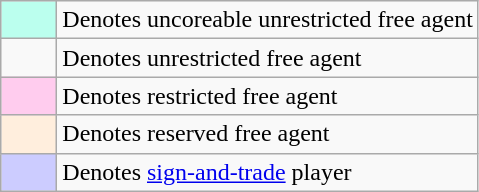<table class="wikitable">
<tr>
<td style="width:30px; background:#BFE;"></td>
<td>Denotes uncoreable unrestricted free agent</td>
</tr>
<tr>
<td style="width:30px;"></td>
<td>Denotes unrestricted free agent</td>
</tr>
<tr>
<td style="width:30px; background:#FCE;"></td>
<td>Denotes restricted free agent</td>
</tr>
<tr>
<td style="width:30px; background:#FED;"></td>
<td>Denotes reserved free agent</td>
</tr>
<tr>
<td style="width:30px; background:#ccf;"></td>
<td>Denotes <a href='#'>sign-and-trade</a> player</td>
</tr>
</table>
